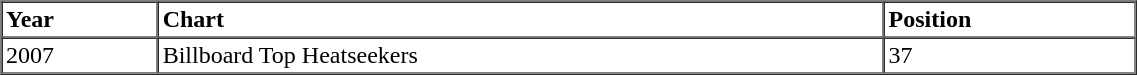<table border=1 cellspacing=0 cellpadding=2 width="60%">
<tr>
<th align="left">Year</th>
<th align="left">Chart</th>
<th align="left">Position</th>
</tr>
<tr>
<td align="left">2007</td>
<td align="left">Billboard Top Heatseekers</td>
<td align="left">37</td>
</tr>
<tr>
</tr>
</table>
